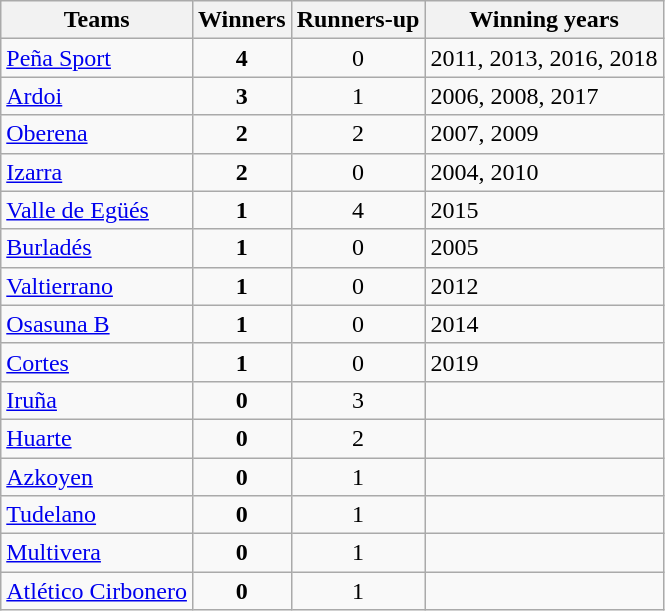<table class="wikitable sortable">
<tr>
<th>Teams</th>
<th>Winners</th>
<th>Runners-up</th>
<th>Winning years</th>
</tr>
<tr>
<td><a href='#'>Peña Sport</a></td>
<td align="center"><strong>4</strong></td>
<td align="center">0</td>
<td>2011, 2013, 2016, 2018</td>
</tr>
<tr>
<td><a href='#'>Ardoi</a></td>
<td align="center"><strong>3</strong></td>
<td align="center">1</td>
<td>2006, 2008, 2017</td>
</tr>
<tr>
<td><a href='#'>Oberena</a></td>
<td align="center"><strong>2</strong></td>
<td align="center">2</td>
<td>2007, 2009</td>
</tr>
<tr>
<td><a href='#'>Izarra</a></td>
<td align="center"><strong>2</strong></td>
<td align="center">0</td>
<td>2004, 2010</td>
</tr>
<tr>
<td><a href='#'>Valle de Egüés</a></td>
<td align="center"><strong>1</strong></td>
<td align="center">4</td>
<td>2015</td>
</tr>
<tr>
<td><a href='#'>Burladés</a></td>
<td align="center"><strong>1</strong></td>
<td align="center">0</td>
<td>2005</td>
</tr>
<tr>
<td><a href='#'>Valtierrano</a></td>
<td align="center"><strong>1</strong></td>
<td align="center">0</td>
<td>2012</td>
</tr>
<tr>
<td><a href='#'>Osasuna B</a></td>
<td align="center"><strong>1</strong></td>
<td align="center">0</td>
<td>2014</td>
</tr>
<tr>
<td><a href='#'>Cortes</a></td>
<td align="center"><strong>1</strong></td>
<td align="center">0</td>
<td>2019</td>
</tr>
<tr>
<td><a href='#'>Iruña</a></td>
<td align="center"><strong>0</strong></td>
<td align="center">3</td>
<td></td>
</tr>
<tr>
<td><a href='#'>Huarte</a></td>
<td align="center"><strong>0</strong></td>
<td align="center">2</td>
<td></td>
</tr>
<tr>
<td><a href='#'>Azkoyen</a></td>
<td align="center"><strong>0</strong></td>
<td align="center">1</td>
<td></td>
</tr>
<tr>
<td><a href='#'>Tudelano</a></td>
<td align="center"><strong>0</strong></td>
<td align="center">1</td>
<td></td>
</tr>
<tr>
<td><a href='#'>Multivera</a></td>
<td align="center"><strong>0</strong></td>
<td align="center">1</td>
<td></td>
</tr>
<tr>
<td><a href='#'>Atlético Cirbonero</a></td>
<td align="center"><strong>0</strong></td>
<td align="center">1</td>
<td></td>
</tr>
</table>
